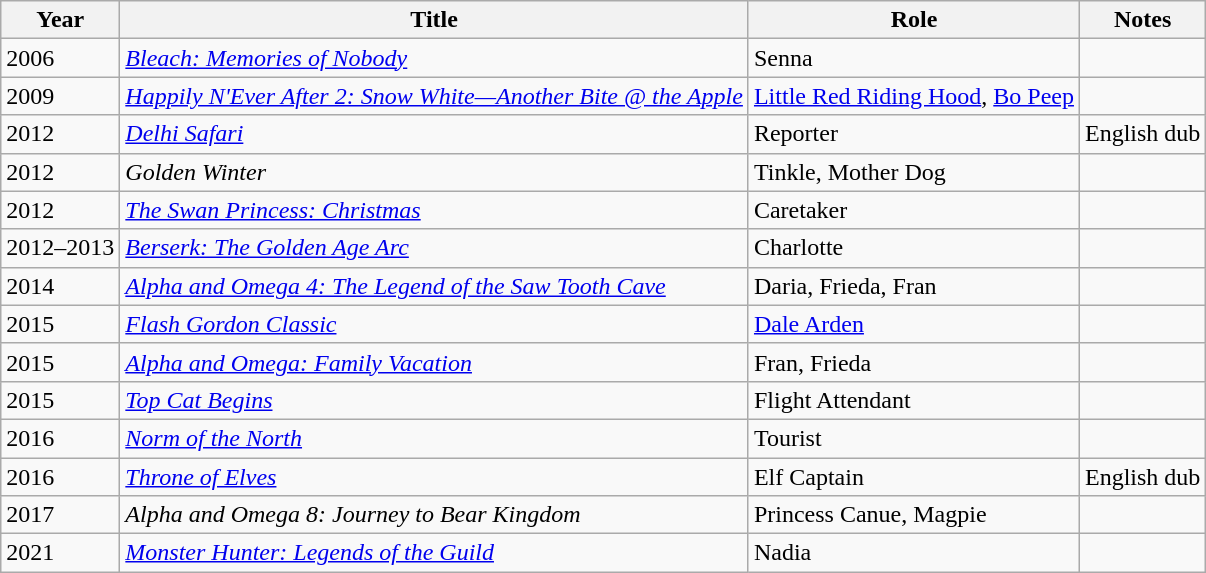<table class="wikitable sortable">
<tr>
<th>Year</th>
<th>Title</th>
<th>Role</th>
<th>Notes</th>
</tr>
<tr>
<td>2006</td>
<td><em><a href='#'>Bleach: Memories of Nobody</a></em></td>
<td>Senna</td>
<td></td>
</tr>
<tr>
<td>2009</td>
<td><em><a href='#'>Happily N'Ever After 2: Snow White—Another Bite @ the Apple</a></em></td>
<td><a href='#'>Little Red Riding Hood</a>, <a href='#'>Bo Peep</a></td>
<td></td>
</tr>
<tr>
<td>2012</td>
<td><em><a href='#'>Delhi Safari</a></em></td>
<td>Reporter</td>
<td>English dub</td>
</tr>
<tr>
<td>2012</td>
<td><em>Golden Winter</em></td>
<td>Tinkle, Mother Dog</td>
<td></td>
</tr>
<tr>
<td>2012</td>
<td><em><a href='#'>The Swan Princess: Christmas</a></em></td>
<td>Caretaker</td>
<td></td>
</tr>
<tr>
<td>2012–2013</td>
<td><em><a href='#'>Berserk: The Golden Age Arc</a></em></td>
<td>Charlotte</td>
<td></td>
</tr>
<tr>
<td>2014</td>
<td><em><a href='#'>Alpha and Omega 4: The Legend of the Saw Tooth Cave</a></em></td>
<td>Daria, Frieda, Fran</td>
<td></td>
</tr>
<tr>
<td>2015</td>
<td><em><a href='#'>Flash Gordon Classic</a></em></td>
<td><a href='#'>Dale Arden</a></td>
<td></td>
</tr>
<tr>
<td>2015</td>
<td><em><a href='#'>Alpha and Omega: Family Vacation</a></em></td>
<td>Fran, Frieda</td>
<td></td>
</tr>
<tr>
<td>2015</td>
<td><em><a href='#'>Top Cat Begins</a></em></td>
<td>Flight Attendant</td>
<td></td>
</tr>
<tr>
<td>2016</td>
<td><em><a href='#'>Norm of the North</a></em></td>
<td>Tourist</td>
<td></td>
</tr>
<tr>
<td>2016</td>
<td><em><a href='#'>Throne of Elves</a></em></td>
<td>Elf Captain</td>
<td>English dub</td>
</tr>
<tr>
<td>2017</td>
<td><em>Alpha and Omega 8: Journey to Bear Kingdom</em></td>
<td>Princess Canue, Magpie</td>
<td></td>
</tr>
<tr>
<td>2021</td>
<td><em><a href='#'>Monster Hunter: Legends of the Guild</a></em></td>
<td>Nadia</td>
<td></td>
</tr>
</table>
